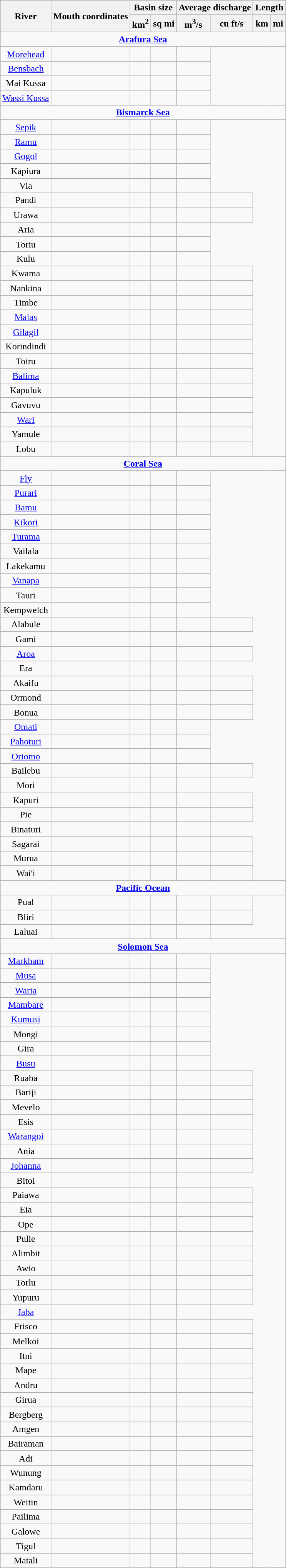<table class="wikitable sortable" style="text-align:center;">
<tr>
<th rowspan=2>River</th>
<th rowspan=2>Mouth coordinates</th>
<th colspan=2>Basin size</th>
<th colspan=2>Average discharge</th>
<th colspan=2>Length</th>
</tr>
<tr>
<th>km<sup>2</sup></th>
<th>sq mi</th>
<th>m<sup>3</sup>/s</th>
<th>cu ft/s</th>
<th>km</th>
<th>mi</th>
</tr>
<tr>
<td colspan="8"><strong><a href='#'>Arafura Sea</a></strong></td>
</tr>
<tr>
<td><a href='#'>Morehead</a></td>
<td></td>
<td></td>
<td></td>
<td></td>
</tr>
<tr>
<td><a href='#'>Bensbach</a></td>
<td></td>
<td></td>
<td></td>
<td></td>
</tr>
<tr>
<td>Mai Kussa</td>
<td></td>
<td></td>
<td></td>
<td></td>
</tr>
<tr>
<td><a href='#'>Wassi Kussa</a></td>
<td></td>
<td></td>
<td></td>
<td></td>
</tr>
<tr>
<td colspan="8"><strong><a href='#'>Bismarck Sea</a></strong></td>
</tr>
<tr>
<td><a href='#'>Sepik</a></td>
<td></td>
<td></td>
<td></td>
<td></td>
</tr>
<tr>
<td><a href='#'>Ramu</a></td>
<td></td>
<td></td>
<td></td>
<td></td>
</tr>
<tr>
<td><a href='#'>Gogol</a></td>
<td></td>
<td></td>
<td></td>
<td></td>
</tr>
<tr>
<td>Kapiura</td>
<td></td>
<td></td>
<td></td>
<td></td>
</tr>
<tr>
<td>Via</td>
<td></td>
<td></td>
<td></td>
<td></td>
</tr>
<tr>
<td>Pandi</td>
<td></td>
<td></td>
<td></td>
<td></td>
<td></td>
</tr>
<tr>
<td>Urawa</td>
<td></td>
<td></td>
<td></td>
<td></td>
<td></td>
</tr>
<tr>
<td>Aria</td>
<td></td>
<td></td>
<td></td>
<td></td>
</tr>
<tr>
<td>Toriu</td>
<td></td>
<td></td>
<td></td>
<td></td>
</tr>
<tr>
<td>Kulu</td>
<td></td>
<td></td>
<td></td>
<td></td>
</tr>
<tr>
<td>Kwama</td>
<td></td>
<td></td>
<td></td>
<td></td>
<td></td>
</tr>
<tr>
<td>Nankina</td>
<td></td>
<td></td>
<td></td>
<td></td>
<td></td>
</tr>
<tr>
<td>Timbe</td>
<td></td>
<td></td>
<td></td>
<td></td>
<td></td>
</tr>
<tr>
<td><a href='#'>Malas</a></td>
<td></td>
<td></td>
<td></td>
<td></td>
<td></td>
</tr>
<tr>
<td><a href='#'>Gilagil</a></td>
<td></td>
<td></td>
<td></td>
<td></td>
<td></td>
</tr>
<tr>
<td>Korindindi</td>
<td></td>
<td></td>
<td></td>
<td></td>
<td></td>
</tr>
<tr>
<td>Toiru</td>
<td></td>
<td></td>
<td></td>
<td></td>
<td></td>
</tr>
<tr>
<td><a href='#'>Balima</a></td>
<td></td>
<td></td>
<td></td>
<td></td>
<td></td>
</tr>
<tr>
<td>Kapuluk</td>
<td></td>
<td></td>
<td></td>
<td></td>
<td></td>
</tr>
<tr>
<td>Gavuvu</td>
<td></td>
<td></td>
<td></td>
<td></td>
<td></td>
</tr>
<tr>
<td><a href='#'>Wari</a></td>
<td></td>
<td></td>
<td></td>
<td></td>
<td></td>
</tr>
<tr>
<td>Yamule</td>
<td></td>
<td></td>
<td></td>
<td></td>
<td></td>
</tr>
<tr>
<td>Lobu</td>
<td></td>
<td></td>
<td></td>
<td></td>
<td></td>
</tr>
<tr>
<td colspan="8"><strong><a href='#'>Coral Sea</a></strong></td>
</tr>
<tr>
<td><a href='#'>Fly</a></td>
<td></td>
<td></td>
<td></td>
<td></td>
</tr>
<tr>
<td><a href='#'>Purari</a></td>
<td></td>
<td></td>
<td></td>
<td></td>
</tr>
<tr>
<td><a href='#'>Bamu</a></td>
<td></td>
<td></td>
<td></td>
<td></td>
</tr>
<tr>
<td><a href='#'>Kikori</a></td>
<td></td>
<td></td>
<td></td>
<td></td>
</tr>
<tr>
<td><a href='#'>Turama</a></td>
<td></td>
<td></td>
<td></td>
<td></td>
</tr>
<tr>
<td>Vailala</td>
<td></td>
<td></td>
<td></td>
<td></td>
</tr>
<tr>
<td>Lakekamu</td>
<td></td>
<td></td>
<td></td>
<td></td>
</tr>
<tr>
<td><a href='#'>Vanapa</a></td>
<td></td>
<td></td>
<td></td>
<td></td>
</tr>
<tr>
<td>Tauri</td>
<td></td>
<td></td>
<td></td>
<td></td>
</tr>
<tr>
<td>Kempwelch</td>
<td></td>
<td></td>
<td></td>
<td></td>
</tr>
<tr>
<td>Alabule</td>
<td></td>
<td></td>
<td></td>
<td></td>
<td></td>
</tr>
<tr>
<td>Gami</td>
<td></td>
<td></td>
<td></td>
<td></td>
</tr>
<tr>
<td><a href='#'>Aroa</a></td>
<td></td>
<td></td>
<td></td>
<td></td>
<td></td>
</tr>
<tr>
<td>Era</td>
<td></td>
<td></td>
<td></td>
<td></td>
</tr>
<tr>
<td>Akaifu</td>
<td></td>
<td></td>
<td></td>
<td></td>
<td></td>
</tr>
<tr>
<td>Ormond</td>
<td></td>
<td></td>
<td></td>
<td></td>
<td></td>
</tr>
<tr>
<td>Bonua</td>
<td></td>
<td></td>
<td></td>
<td></td>
<td></td>
</tr>
<tr>
<td><a href='#'>Omati</a></td>
<td></td>
<td></td>
<td></td>
<td></td>
</tr>
<tr>
<td><a href='#'>Pahoturi</a></td>
<td></td>
<td></td>
<td></td>
<td></td>
</tr>
<tr>
<td><a href='#'>Oriomo</a></td>
<td></td>
<td></td>
<td></td>
<td></td>
</tr>
<tr>
<td>Bailebu</td>
<td></td>
<td></td>
<td></td>
<td></td>
<td></td>
</tr>
<tr>
<td>Mori</td>
<td></td>
<td></td>
<td></td>
<td></td>
</tr>
<tr>
<td>Kapuri</td>
<td></td>
<td></td>
<td></td>
<td></td>
<td></td>
</tr>
<tr>
<td>Pie</td>
<td></td>
<td></td>
<td></td>
<td></td>
<td></td>
</tr>
<tr>
<td>Binaturi</td>
<td></td>
<td></td>
<td></td>
<td></td>
</tr>
<tr>
<td>Sagarai</td>
<td></td>
<td></td>
<td></td>
<td></td>
<td></td>
</tr>
<tr>
<td>Murua</td>
<td></td>
<td></td>
<td></td>
<td></td>
<td></td>
</tr>
<tr>
<td>Wai'i</td>
<td></td>
<td></td>
<td></td>
<td></td>
<td></td>
</tr>
<tr>
<td colspan="8"><strong><a href='#'>Pacific Ocean</a></strong></td>
</tr>
<tr>
<td>Pual</td>
<td></td>
<td></td>
<td></td>
<td></td>
<td></td>
</tr>
<tr>
<td>Bliri</td>
<td></td>
<td></td>
<td></td>
<td></td>
<td></td>
</tr>
<tr>
<td>Laluai</td>
<td></td>
<td></td>
<td></td>
<td></td>
</tr>
<tr>
<td colspan="8"><strong><a href='#'>Solomon Sea</a></strong></td>
</tr>
<tr>
<td><a href='#'>Markham</a></td>
<td></td>
<td></td>
<td></td>
<td></td>
</tr>
<tr>
<td><a href='#'>Musa</a></td>
<td></td>
<td></td>
<td></td>
<td></td>
</tr>
<tr>
<td><a href='#'>Waria</a></td>
<td></td>
<td></td>
<td></td>
<td></td>
</tr>
<tr>
<td><a href='#'>Mambare</a></td>
<td></td>
<td></td>
<td></td>
<td></td>
</tr>
<tr>
<td><a href='#'>Kumusi</a></td>
<td></td>
<td></td>
<td></td>
<td></td>
</tr>
<tr>
<td>Mongi</td>
<td></td>
<td></td>
<td></td>
<td></td>
</tr>
<tr>
<td>Gira</td>
<td></td>
<td></td>
<td></td>
<td></td>
</tr>
<tr>
<td><a href='#'>Busu</a></td>
<td></td>
<td></td>
<td></td>
<td></td>
</tr>
<tr>
<td>Ruaba</td>
<td></td>
<td></td>
<td></td>
<td></td>
<td></td>
</tr>
<tr>
<td>Bariji</td>
<td></td>
<td></td>
<td></td>
<td></td>
<td></td>
</tr>
<tr>
<td>Mevelo</td>
<td></td>
<td></td>
<td></td>
<td></td>
<td></td>
</tr>
<tr>
<td>Esis</td>
<td></td>
<td></td>
<td></td>
<td></td>
<td></td>
</tr>
<tr>
<td><a href='#'>Warangoi</a></td>
<td></td>
<td></td>
<td></td>
<td></td>
<td></td>
</tr>
<tr>
<td>Ania</td>
<td></td>
<td></td>
<td></td>
<td></td>
<td></td>
</tr>
<tr>
<td><a href='#'>Johanna</a></td>
<td></td>
<td></td>
<td></td>
<td></td>
<td></td>
</tr>
<tr>
<td>Bitoi</td>
<td></td>
<td></td>
<td></td>
<td></td>
</tr>
<tr>
<td>Paiawa</td>
<td></td>
<td></td>
<td></td>
<td></td>
<td></td>
</tr>
<tr>
<td>Eia</td>
<td></td>
<td></td>
<td></td>
<td></td>
<td></td>
</tr>
<tr>
<td>Ope</td>
<td></td>
<td></td>
<td></td>
<td></td>
<td></td>
</tr>
<tr>
<td>Pulie</td>
<td></td>
<td></td>
<td></td>
<td></td>
<td></td>
</tr>
<tr>
<td>Alimbit</td>
<td></td>
<td></td>
<td></td>
<td></td>
<td></td>
</tr>
<tr>
<td>Awio</td>
<td></td>
<td></td>
<td></td>
<td></td>
<td></td>
</tr>
<tr>
<td>Torlu</td>
<td></td>
<td></td>
<td></td>
<td></td>
<td></td>
</tr>
<tr>
<td>Yupuru</td>
<td></td>
<td></td>
<td></td>
<td></td>
<td></td>
</tr>
<tr>
<td><a href='#'>Jaba</a></td>
<td></td>
<td></td>
<td></td>
<td></td>
</tr>
<tr>
<td>Frisco</td>
<td></td>
<td></td>
<td></td>
<td></td>
<td></td>
</tr>
<tr>
<td>Melkoi</td>
<td></td>
<td></td>
<td></td>
<td></td>
<td></td>
</tr>
<tr>
<td>Itni</td>
<td></td>
<td></td>
<td></td>
<td></td>
<td></td>
</tr>
<tr>
<td>Mape</td>
<td></td>
<td></td>
<td></td>
<td></td>
<td></td>
</tr>
<tr>
<td>Andru</td>
<td></td>
<td></td>
<td></td>
<td></td>
<td></td>
</tr>
<tr>
<td>Girua</td>
<td></td>
<td></td>
<td></td>
<td></td>
<td></td>
</tr>
<tr>
<td>Bergberg</td>
<td></td>
<td></td>
<td></td>
<td></td>
<td></td>
</tr>
<tr>
<td>Amgen</td>
<td></td>
<td></td>
<td></td>
<td></td>
<td></td>
</tr>
<tr>
<td>Bairaman</td>
<td></td>
<td></td>
<td></td>
<td></td>
<td></td>
</tr>
<tr>
<td>Adi</td>
<td></td>
<td></td>
<td></td>
<td></td>
<td></td>
</tr>
<tr>
<td>Wunung</td>
<td></td>
<td></td>
<td></td>
<td></td>
<td></td>
</tr>
<tr>
<td>Kamdaru</td>
<td></td>
<td></td>
<td></td>
<td></td>
<td></td>
</tr>
<tr>
<td>Weitin</td>
<td></td>
<td></td>
<td></td>
<td></td>
<td></td>
</tr>
<tr>
<td>Pailima</td>
<td></td>
<td></td>
<td></td>
<td></td>
<td></td>
</tr>
<tr>
<td>Galowe</td>
<td></td>
<td></td>
<td></td>
<td></td>
<td></td>
</tr>
<tr>
<td>Tigul</td>
<td></td>
<td></td>
<td></td>
<td></td>
<td></td>
</tr>
<tr>
<td>Matali</td>
<td></td>
<td></td>
<td></td>
<td></td>
<td></td>
</tr>
</table>
